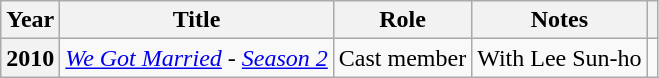<table class="wikitable plainrowheaders">
<tr>
<th scope="col">Year</th>
<th scope="col">Title</th>
<th scope="col">Role</th>
<th scope="col">Notes</th>
<th scope="col" class="unsortable"></th>
</tr>
<tr>
<th scope="row">2010</th>
<td><em><a href='#'>We Got Married</a> - <a href='#'>Season 2</a></em></td>
<td>Cast member</td>
<td>With Lee Sun-ho</td>
<td></td>
</tr>
</table>
